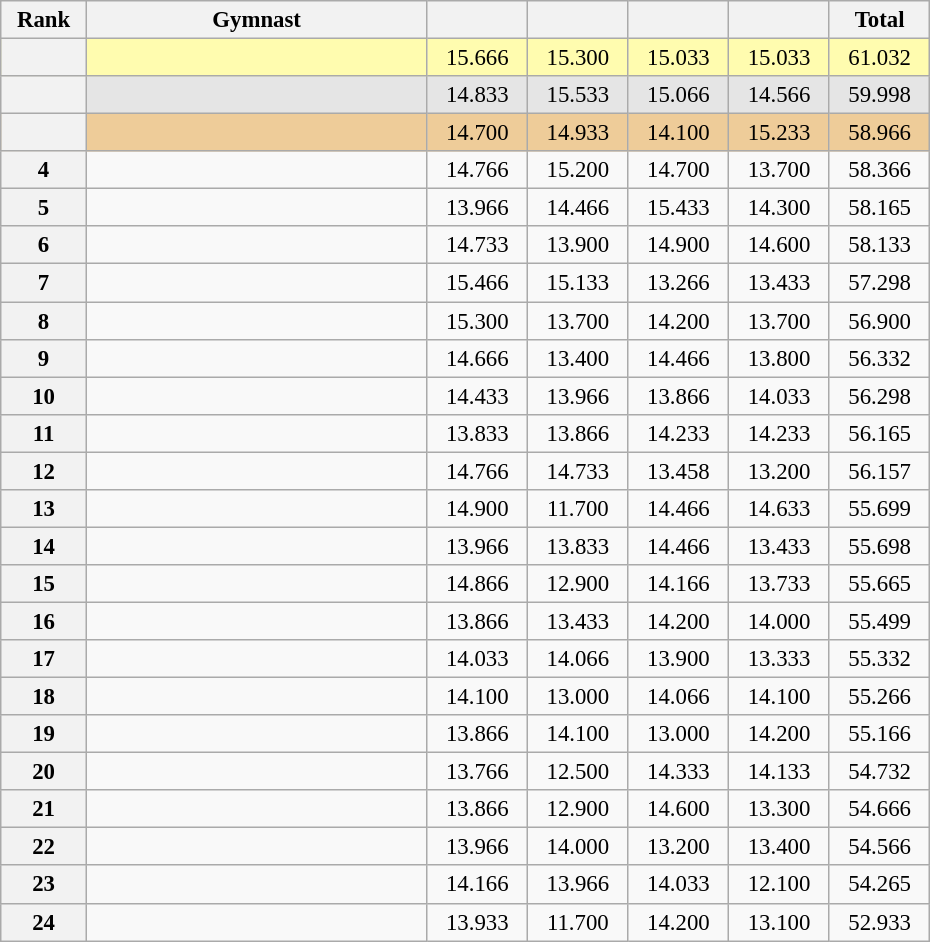<table class="wikitable sortable" style="text-align:center; font-size:95%">
<tr>
<th scope="col" style="width:50px;">Rank</th>
<th scope="col" style="width:220px;">Gymnast</th>
<th scope="col" style="width:60px;"></th>
<th scope="col" style="width:60px;"></th>
<th scope="col" style="width:60px;"></th>
<th scope="col" style="width:60px;"></th>
<th scope="col" style="width:60px;">Total</th>
</tr>
<tr style="background:#fffcaf;">
<th scope=row style="text-align:center"></th>
<td align=left></td>
<td>15.666</td>
<td>15.300</td>
<td>15.033</td>
<td>15.033</td>
<td>61.032</td>
</tr>
<tr style="background:#e5e5e5;">
<th scope=row style="text-align:center"></th>
<td align=left></td>
<td>14.833</td>
<td>15.533</td>
<td>15.066</td>
<td>14.566</td>
<td>59.998</td>
</tr>
<tr style="background:#ec9;">
<th scope=row style="text-align:center"></th>
<td align=left></td>
<td>14.700</td>
<td>14.933</td>
<td>14.100</td>
<td>15.233</td>
<td>58.966</td>
</tr>
<tr>
<th scope=row style="text-align:center">4</th>
<td align=left></td>
<td>14.766</td>
<td>15.200</td>
<td>14.700</td>
<td>13.700</td>
<td>58.366</td>
</tr>
<tr>
<th scope=row style="text-align:center">5</th>
<td align=left></td>
<td>13.966</td>
<td>14.466</td>
<td>15.433</td>
<td>14.300</td>
<td>58.165</td>
</tr>
<tr>
<th scope=row style="text-align:center">6</th>
<td align=left></td>
<td>14.733</td>
<td>13.900</td>
<td>14.900</td>
<td>14.600</td>
<td>58.133</td>
</tr>
<tr>
<th scope=row style="text-align:center">7</th>
<td align=left></td>
<td>15.466</td>
<td>15.133</td>
<td>13.266</td>
<td>13.433</td>
<td>57.298</td>
</tr>
<tr>
<th scope=row style="text-align:center">8</th>
<td align=left></td>
<td>15.300</td>
<td>13.700</td>
<td>14.200</td>
<td>13.700</td>
<td>56.900</td>
</tr>
<tr>
<th scope=row style="text-align:center">9</th>
<td align=left></td>
<td>14.666</td>
<td>13.400</td>
<td>14.466</td>
<td>13.800</td>
<td>56.332</td>
</tr>
<tr>
<th scope=row style="text-align:center">10</th>
<td align=left></td>
<td>14.433</td>
<td>13.966</td>
<td>13.866</td>
<td>14.033</td>
<td>56.298</td>
</tr>
<tr>
<th scope=row style="text-align:center">11</th>
<td align=left></td>
<td>13.833</td>
<td>13.866</td>
<td>14.233</td>
<td>14.233</td>
<td>56.165</td>
</tr>
<tr>
<th scope=row style="text-align:center">12</th>
<td align=left></td>
<td>14.766</td>
<td>14.733</td>
<td>13.458</td>
<td>13.200</td>
<td>56.157</td>
</tr>
<tr>
<th scope=row style="text-align:center">13</th>
<td align=left></td>
<td>14.900</td>
<td>11.700</td>
<td>14.466</td>
<td>14.633</td>
<td>55.699</td>
</tr>
<tr>
<th scope=row style="text-align:center">14</th>
<td align=left></td>
<td>13.966</td>
<td>13.833</td>
<td>14.466</td>
<td>13.433</td>
<td>55.698</td>
</tr>
<tr>
<th scope=row style="text-align:center">15</th>
<td align=left></td>
<td>14.866</td>
<td>12.900</td>
<td>14.166</td>
<td>13.733</td>
<td>55.665</td>
</tr>
<tr>
<th scope=row style="text-align:center">16</th>
<td align=left></td>
<td>13.866</td>
<td>13.433</td>
<td>14.200</td>
<td>14.000</td>
<td>55.499</td>
</tr>
<tr>
<th scope=row style="text-align:center">17</th>
<td align=left></td>
<td>14.033</td>
<td>14.066</td>
<td>13.900</td>
<td>13.333</td>
<td>55.332</td>
</tr>
<tr>
<th scope=row style="text-align:center">18</th>
<td align=left></td>
<td>14.100</td>
<td>13.000</td>
<td>14.066</td>
<td>14.100</td>
<td>55.266</td>
</tr>
<tr>
<th scope=row style="text-align:center">19</th>
<td align=left></td>
<td>13.866</td>
<td>14.100</td>
<td>13.000</td>
<td>14.200</td>
<td>55.166</td>
</tr>
<tr>
<th scope=row style="text-align:center">20</th>
<td align=left></td>
<td>13.766</td>
<td>12.500</td>
<td>14.333</td>
<td>14.133</td>
<td>54.732</td>
</tr>
<tr>
<th scope=row style="text-align:center">21</th>
<td align=left></td>
<td>13.866</td>
<td>12.900</td>
<td>14.600</td>
<td>13.300</td>
<td>54.666</td>
</tr>
<tr>
<th scope=row style="text-align:center">22</th>
<td align=left></td>
<td>13.966</td>
<td>14.000</td>
<td>13.200</td>
<td>13.400</td>
<td>54.566</td>
</tr>
<tr>
<th scope=row style="text-align:center">23</th>
<td align=left></td>
<td>14.166</td>
<td>13.966</td>
<td>14.033</td>
<td>12.100</td>
<td>54.265</td>
</tr>
<tr>
<th scope=row style="text-align:center">24</th>
<td align=left></td>
<td>13.933</td>
<td>11.700</td>
<td>14.200</td>
<td>13.100</td>
<td>52.933</td>
</tr>
</table>
